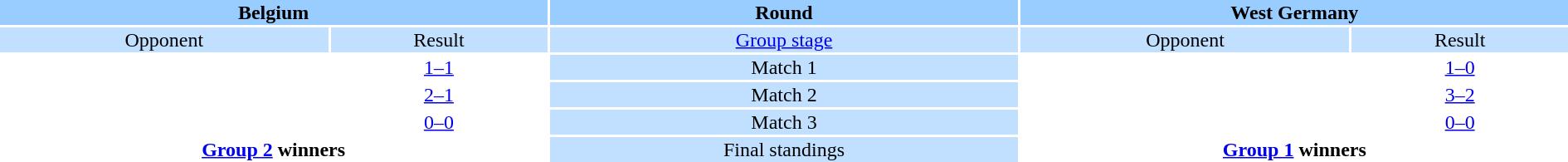<table style="width:100%;text-align:center">
<tr style="vertical-align:top;background:#99CCFF">
<th colspan="2">Belgium</th>
<th>Round</th>
<th colspan="2">West Germany</th>
</tr>
<tr style="vertical-align:top;background:#C1E0FF">
<td>Opponent</td>
<td>Result</td>
<td><a href='#'>Group stage</a></td>
<td>Opponent</td>
<td>Result</td>
</tr>
<tr>
<td></td>
<td><a href='#'>1–1</a></td>
<td style="background:#c1e0ff">Match 1</td>
<td></td>
<td><a href='#'>1–0</a></td>
</tr>
<tr>
<td></td>
<td><a href='#'>2–1</a></td>
<td style="background:#c1e0ff">Match 2</td>
<td></td>
<td><a href='#'>3–2</a></td>
</tr>
<tr>
<td></td>
<td><a href='#'>0–0</a></td>
<td style="background:#c1e0ff">Match 3</td>
<td></td>
<td><a href='#'>0–0</a></td>
</tr>
<tr>
<td colspan="2" style="text-align:center"><strong><a href='#'>Group 2</a> winners</strong><br><div></div></td>
<td style="background:#c1e0ff">Final standings</td>
<td colspan="2" style="text-align:center"><strong><a href='#'>Group 1</a> winners</strong><br><div></div></td>
</tr>
</table>
